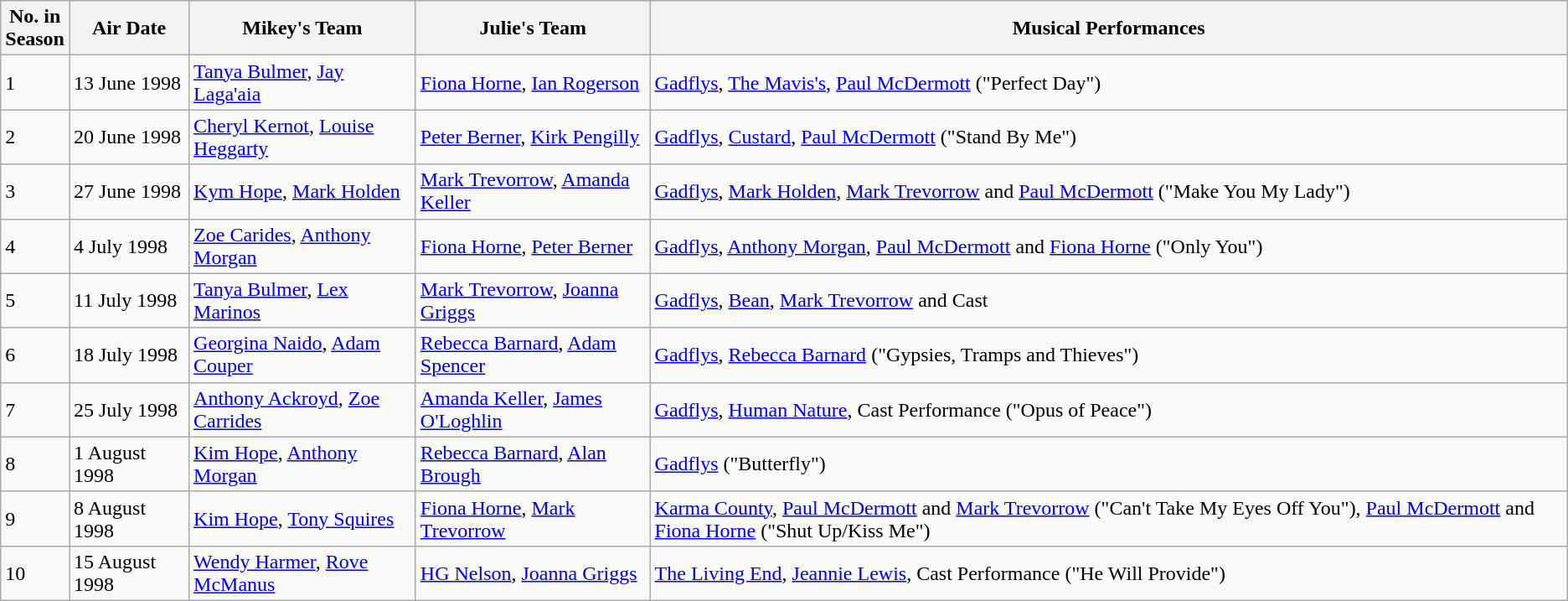<table class="wikitable">
<tr>
<th>No. in<br>Season</th>
<th>Air Date</th>
<th>Mikey's Team</th>
<th>Julie's Team</th>
<th>Musical Performances</th>
</tr>
<tr>
<td>1</td>
<td>13 June 1998</td>
<td><a href='#'>Tanya Bulmer</a>, <a href='#'>Jay Laga'aia</a></td>
<td><a href='#'>Fiona Horne</a>, <a href='#'>Ian Rogerson</a></td>
<td><a href='#'>Gadflys</a>, <a href='#'>The Mavis's</a>, <a href='#'>Paul McDermott</a> ("Perfect Day")</td>
</tr>
<tr>
<td>2</td>
<td>20 June 1998</td>
<td><a href='#'>Cheryl Kernot</a>, <a href='#'>Louise Heggarty</a></td>
<td><a href='#'>Peter Berner</a>, <a href='#'>Kirk Pengilly</a></td>
<td><a href='#'>Gadflys</a>, <a href='#'>Custard</a>, <a href='#'>Paul McDermott</a> ("Stand By Me")</td>
</tr>
<tr>
<td>3</td>
<td>27 June 1998</td>
<td><a href='#'>Kym Hope</a>, <a href='#'>Mark Holden</a></td>
<td><a href='#'>Mark Trevorrow</a>, <a href='#'>Amanda Keller</a></td>
<td><a href='#'>Gadflys</a>, <a href='#'>Mark Holden</a>, <a href='#'>Mark Trevorrow</a> and <a href='#'>Paul McDermott</a> ("Make You My Lady")</td>
</tr>
<tr>
<td>4</td>
<td>4 July 1998</td>
<td><a href='#'>Zoe Carides</a>, <a href='#'>Anthony Morgan</a></td>
<td><a href='#'>Fiona Horne</a>, <a href='#'>Peter Berner</a></td>
<td><a href='#'>Gadflys</a>, <a href='#'>Anthony Morgan</a>, <a href='#'>Paul McDermott</a> and <a href='#'>Fiona Horne</a> ("Only You")</td>
</tr>
<tr>
<td>5</td>
<td>11 July 1998</td>
<td><a href='#'>Tanya Bulmer</a>, <a href='#'>Lex Marinos</a></td>
<td><a href='#'>Mark Trevorrow</a>, <a href='#'>Joanna Griggs</a></td>
<td><a href='#'>Gadflys</a>, <a href='#'>Bean</a>, <a href='#'>Mark Trevorrow</a> and Cast</td>
</tr>
<tr>
<td>6</td>
<td>18 July 1998</td>
<td><a href='#'>Georgina Naido</a>, <a href='#'>Adam Couper</a></td>
<td><a href='#'>Rebecca Barnard</a>, <a href='#'>Adam Spencer</a></td>
<td><a href='#'>Gadflys</a>, <a href='#'>Rebecca Barnard</a> ("Gypsies, Tramps and Thieves")</td>
</tr>
<tr>
<td>7</td>
<td>25 July 1998</td>
<td><a href='#'>Anthony Ackroyd</a>, <a href='#'>Zoe Carrides</a></td>
<td><a href='#'>Amanda Keller</a>, <a href='#'>James O'Loghlin</a></td>
<td><a href='#'>Gadflys</a>, <a href='#'>Human Nature</a>, Cast Performance ("Opus of Peace")</td>
</tr>
<tr>
<td>8</td>
<td>1 August 1998</td>
<td><a href='#'>Kim Hope</a>, <a href='#'>Anthony Morgan</a></td>
<td><a href='#'>Rebecca Barnard</a>, <a href='#'>Alan Brough</a></td>
<td><a href='#'>Gadflys</a> ("Butterfly")</td>
</tr>
<tr>
<td>9</td>
<td>8 August 1998</td>
<td><a href='#'>Kim Hope</a>, <a href='#'>Tony Squires</a></td>
<td><a href='#'>Fiona Horne</a>, <a href='#'>Mark Trevorrow</a></td>
<td><a href='#'>Karma County</a>, <a href='#'>Paul McDermott</a> and <a href='#'>Mark Trevorrow</a> ("Can't Take My Eyes Off You"), <a href='#'>Paul McDermott</a> and <a href='#'>Fiona Horne</a> ("Shut Up/Kiss Me")</td>
</tr>
<tr>
<td>10</td>
<td>15 August 1998</td>
<td><a href='#'>Wendy Harmer</a>, <a href='#'>Rove McManus</a></td>
<td><a href='#'>HG Nelson</a>, <a href='#'>Joanna Griggs</a></td>
<td><a href='#'>The Living End</a>, <a href='#'>Jeannie Lewis</a>, Cast Performance ("He Will Provide")</td>
</tr>
</table>
